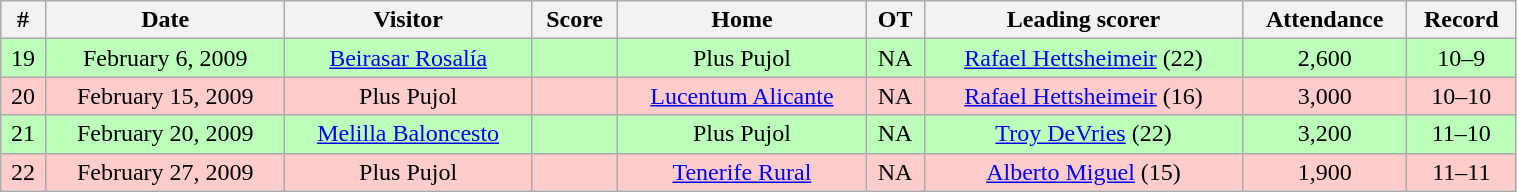<table class="wikitable" width="80%">
<tr align="center"  bgcolor="#dddddd">
<th>#</th>
<th>Date</th>
<th>Visitor</th>
<th>Score</th>
<th>Home</th>
<th>OT</th>
<th>Leading scorer</th>
<th>Attendance</th>
<th>Record</th>
</tr>
<tr align="center" bgcolor="#bbffbb">
<td>19</td>
<td>February 6, 2009</td>
<td><a href='#'>Beirasar Rosalía</a></td>
<td></td>
<td>Plus Pujol</td>
<td>NA</td>
<td><a href='#'>Rafael Hettsheimeir</a> (22)</td>
<td>2,600</td>
<td>10–9</td>
</tr>
<tr align="center" bgcolor="#ffcccc">
<td>20</td>
<td>February 15, 2009</td>
<td>Plus Pujol</td>
<td></td>
<td><a href='#'>Lucentum Alicante</a></td>
<td>NA</td>
<td><a href='#'>Rafael Hettsheimeir</a> (16)</td>
<td>3,000</td>
<td>10–10</td>
</tr>
<tr align="center" bgcolor="#bbffbb">
<td>21</td>
<td>February 20, 2009</td>
<td><a href='#'>Melilla Baloncesto</a></td>
<td></td>
<td>Plus Pujol</td>
<td>NA</td>
<td><a href='#'>Troy DeVries</a> (22)</td>
<td>3,200</td>
<td>11–10</td>
</tr>
<tr align="center" bgcolor="#ffcccc">
<td>22</td>
<td>February 27, 2009</td>
<td>Plus Pujol</td>
<td></td>
<td><a href='#'>Tenerife Rural</a></td>
<td>NA</td>
<td><a href='#'>Alberto Miguel</a> (15)</td>
<td>1,900</td>
<td>11–11</td>
</tr>
</table>
